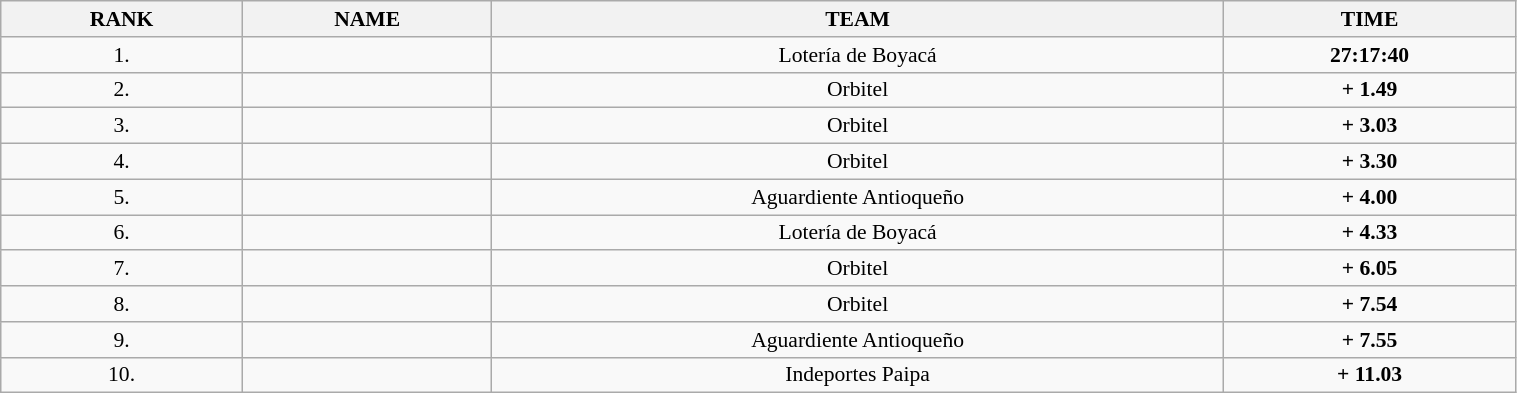<table class=wikitable style="font-size:90%" width="80%">
<tr>
<th>RANK</th>
<th>NAME</th>
<th>TEAM</th>
<th>TIME</th>
</tr>
<tr>
<td align="center">1.</td>
<td></td>
<td align="center">Lotería de Boyacá</td>
<td align="center"><strong>27:17:40</strong></td>
</tr>
<tr>
<td align="center">2.</td>
<td></td>
<td align="center">Orbitel</td>
<td align="center"><strong>+ 1.49</strong></td>
</tr>
<tr>
<td align="center">3.</td>
<td></td>
<td align="center">Orbitel</td>
<td align="center"><strong>+ 3.03</strong></td>
</tr>
<tr>
<td align="center">4.</td>
<td></td>
<td align="center">Orbitel</td>
<td align="center"><strong>+ 3.30</strong></td>
</tr>
<tr>
<td align="center">5.</td>
<td></td>
<td align="center">Aguardiente Antioqueño</td>
<td align="center"><strong>+ 4.00</strong></td>
</tr>
<tr>
<td align="center">6.</td>
<td></td>
<td align="center">Lotería de Boyacá</td>
<td align="center"><strong>+ 4.33</strong></td>
</tr>
<tr>
<td align="center">7.</td>
<td></td>
<td align="center">Orbitel</td>
<td align="center"><strong>+ 6.05</strong></td>
</tr>
<tr>
<td align="center">8.</td>
<td></td>
<td align="center">Orbitel</td>
<td align="center"><strong>+ 7.54</strong></td>
</tr>
<tr>
<td align="center">9.</td>
<td></td>
<td align="center">Aguardiente Antioqueño</td>
<td align="center"><strong>+ 7.55</strong></td>
</tr>
<tr>
<td align="center">10.</td>
<td></td>
<td align="center">Indeportes Paipa</td>
<td align="center"><strong>+ 11.03</strong></td>
</tr>
</table>
